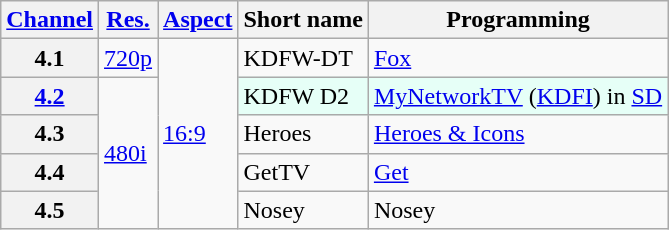<table class="wikitable">
<tr>
<th scope = "col"><a href='#'>Channel</a></th>
<th scope = "col"><a href='#'>Res.</a></th>
<th scope = "col"><a href='#'>Aspect</a></th>
<th scope = "col">Short name</th>
<th scope = "col">Programming</th>
</tr>
<tr>
<th scope = "row">4.1</th>
<td><a href='#'>720p</a></td>
<td rowspan=5><a href='#'>16:9</a></td>
<td>KDFW-DT</td>
<td><a href='#'>Fox</a></td>
</tr>
<tr>
<th scope = "row"><a href='#'>4.2</a></th>
<td rowspan=4><a href='#'>480i</a></td>
<td style="background-color: #E6FFF7;">KDFW D2</td>
<td style="background-color: #E6FFF7;"><a href='#'>MyNetworkTV</a> (<a href='#'>KDFI</a>) in <a href='#'>SD</a></td>
</tr>
<tr>
<th scope = "row">4.3</th>
<td>Heroes</td>
<td><a href='#'>Heroes & Icons</a></td>
</tr>
<tr>
<th scope = "row">4.4</th>
<td>GetTV</td>
<td><a href='#'>Get</a></td>
</tr>
<tr>
<th scope = "row">4.5</th>
<td>Nosey</td>
<td>Nosey</td>
</tr>
</table>
